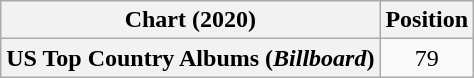<table class="wikitable plainrowheaders" style="text-align:center">
<tr>
<th scope="col">Chart (2020)</th>
<th scope="col">Position</th>
</tr>
<tr>
<th scope="row">US Top Country Albums (<em>Billboard</em>)</th>
<td>79</td>
</tr>
</table>
